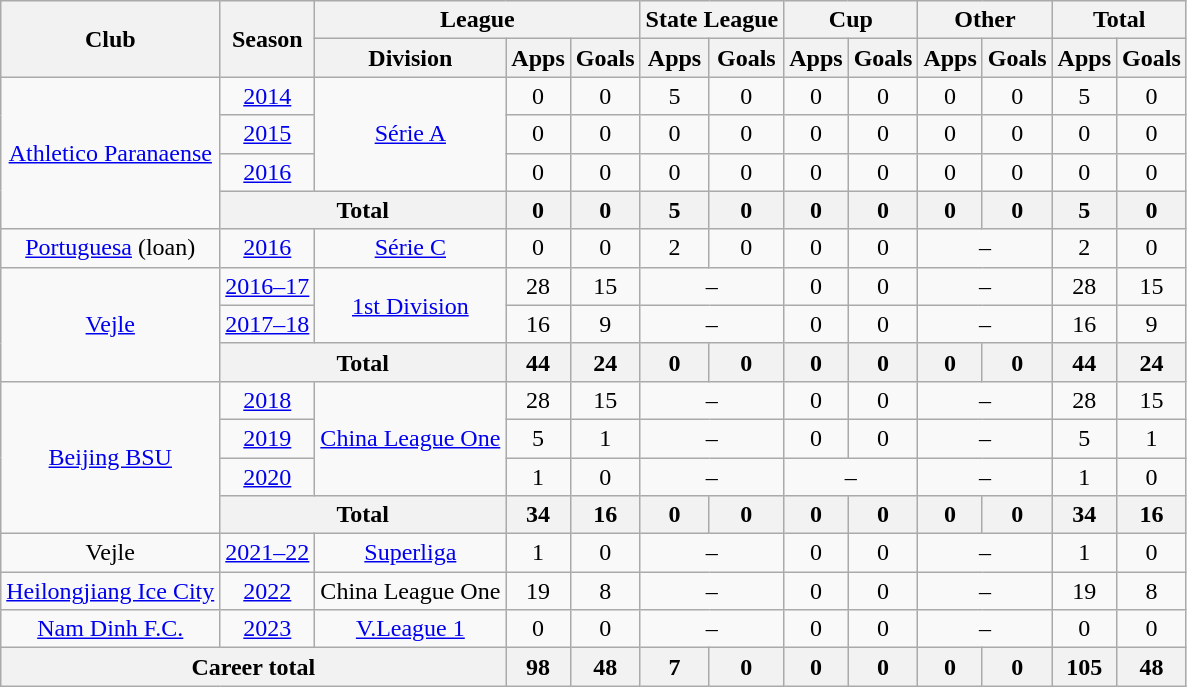<table class="wikitable" style="text-align: center">
<tr>
<th rowspan="2">Club</th>
<th rowspan="2">Season</th>
<th colspan="3">League</th>
<th colspan="2">State League</th>
<th colspan="2">Cup</th>
<th colspan="2">Other</th>
<th colspan="2">Total</th>
</tr>
<tr>
<th>Division</th>
<th>Apps</th>
<th>Goals</th>
<th>Apps</th>
<th>Goals</th>
<th>Apps</th>
<th>Goals</th>
<th>Apps</th>
<th>Goals</th>
<th>Apps</th>
<th>Goals</th>
</tr>
<tr>
<td rowspan="4"><a href='#'>Athletico Paranaense</a></td>
<td><a href='#'>2014</a></td>
<td rowspan="3"><a href='#'>Série A</a></td>
<td>0</td>
<td>0</td>
<td>5</td>
<td>0</td>
<td>0</td>
<td>0</td>
<td>0</td>
<td>0</td>
<td>5</td>
<td>0</td>
</tr>
<tr>
<td><a href='#'>2015</a></td>
<td>0</td>
<td>0</td>
<td>0</td>
<td>0</td>
<td>0</td>
<td>0</td>
<td>0</td>
<td>0</td>
<td>0</td>
<td>0</td>
</tr>
<tr>
<td><a href='#'>2016</a></td>
<td>0</td>
<td>0</td>
<td>0</td>
<td>0</td>
<td>0</td>
<td>0</td>
<td>0</td>
<td>0</td>
<td>0</td>
<td>0</td>
</tr>
<tr>
<th colspan="2"><strong>Total</strong></th>
<th>0</th>
<th>0</th>
<th>5</th>
<th>0</th>
<th>0</th>
<th>0</th>
<th>0</th>
<th>0</th>
<th>5</th>
<th>0</th>
</tr>
<tr>
<td><a href='#'>Portuguesa</a> (loan)</td>
<td><a href='#'>2016</a></td>
<td><a href='#'>Série C</a></td>
<td>0</td>
<td>0</td>
<td>2</td>
<td>0</td>
<td>0</td>
<td>0</td>
<td colspan="2">–</td>
<td>2</td>
<td>0</td>
</tr>
<tr>
<td rowspan="3"><a href='#'>Vejle</a></td>
<td><a href='#'>2016–17</a></td>
<td rowspan="2"><a href='#'>1st Division</a></td>
<td>28</td>
<td>15</td>
<td colspan="2">–</td>
<td>0</td>
<td>0</td>
<td colspan="2">–</td>
<td>28</td>
<td>15</td>
</tr>
<tr>
<td><a href='#'>2017–18</a></td>
<td>16</td>
<td>9</td>
<td colspan="2">–</td>
<td>0</td>
<td>0</td>
<td colspan="2">–</td>
<td>16</td>
<td>9</td>
</tr>
<tr>
<th colspan="2"><strong>Total</strong></th>
<th>44</th>
<th>24</th>
<th>0</th>
<th>0</th>
<th>0</th>
<th>0</th>
<th>0</th>
<th>0</th>
<th>44</th>
<th>24</th>
</tr>
<tr>
<td rowspan="4"><a href='#'>Beijing BSU</a></td>
<td><a href='#'>2018</a></td>
<td rowspan="3"><a href='#'>China League One</a></td>
<td>28</td>
<td>15</td>
<td colspan="2">–</td>
<td>0</td>
<td>0</td>
<td colspan="2">–</td>
<td>28</td>
<td>15</td>
</tr>
<tr>
<td><a href='#'>2019</a></td>
<td>5</td>
<td>1</td>
<td colspan="2">–</td>
<td>0</td>
<td>0</td>
<td colspan="2">–</td>
<td>5</td>
<td>1</td>
</tr>
<tr>
<td><a href='#'>2020</a></td>
<td>1</td>
<td>0</td>
<td colspan="2">–</td>
<td colspan="2">–</td>
<td colspan="2">–</td>
<td>1</td>
<td>0</td>
</tr>
<tr>
<th colspan="2"><strong>Total</strong></th>
<th>34</th>
<th>16</th>
<th>0</th>
<th>0</th>
<th>0</th>
<th>0</th>
<th>0</th>
<th>0</th>
<th>34</th>
<th>16</th>
</tr>
<tr>
<td>Vejle</td>
<td><a href='#'>2021–22</a></td>
<td><a href='#'>Superliga</a></td>
<td>1</td>
<td>0</td>
<td colspan="2">–</td>
<td>0</td>
<td>0</td>
<td colspan="2">–</td>
<td>1</td>
<td>0</td>
</tr>
<tr>
<td><a href='#'>Heilongjiang Ice City</a></td>
<td><a href='#'>2022</a></td>
<td>China League One</td>
<td>19</td>
<td>8</td>
<td colspan="2">–</td>
<td>0</td>
<td>0</td>
<td colspan="2">–</td>
<td>19</td>
<td>8</td>
</tr>
<tr>
<td><a href='#'>Nam Dinh F.C.</a></td>
<td><a href='#'>2023</a></td>
<td><a href='#'>V.League 1</a></td>
<td>0</td>
<td>0</td>
<td colspan="2">–</td>
<td>0</td>
<td>0</td>
<td colspan="2">–</td>
<td>0</td>
<td>0</td>
</tr>
<tr>
<th colspan="3"><strong>Career total</strong></th>
<th>98</th>
<th>48</th>
<th>7</th>
<th>0</th>
<th>0</th>
<th>0</th>
<th>0</th>
<th>0</th>
<th>105</th>
<th>48</th>
</tr>
</table>
